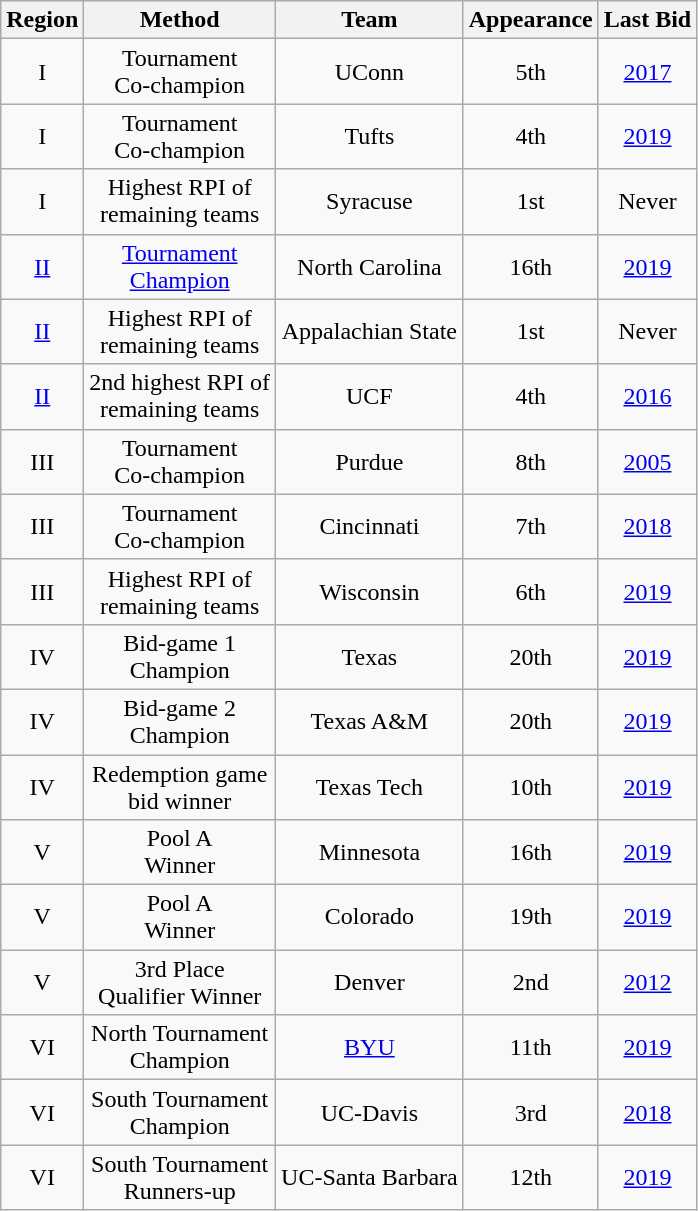<table class="wikitable sortable" style="text-align:center">
<tr>
<th>Region</th>
<th>Method</th>
<th>Team</th>
<th>Appearance</th>
<th>Last Bid</th>
</tr>
<tr>
<td>I</td>
<td>Tournament<br>Co-champion</td>
<td>UConn</td>
<td>5th</td>
<td><a href='#'>2017</a></td>
</tr>
<tr>
<td>I</td>
<td>Tournament<br>Co-champion</td>
<td>Tufts</td>
<td>4th</td>
<td><a href='#'>2019</a></td>
</tr>
<tr>
<td>I</td>
<td>Highest RPI of<br>remaining teams</td>
<td>Syracuse</td>
<td>1st</td>
<td>Never</td>
</tr>
<tr>
<td><a href='#'>II</a></td>
<td><a href='#'>Tournament<br>Champion</a></td>
<td>North Carolina</td>
<td>16th</td>
<td><a href='#'>2019</a></td>
</tr>
<tr>
<td><a href='#'>II</a></td>
<td>Highest RPI of<br>remaining teams</td>
<td>Appalachian State</td>
<td>1st</td>
<td>Never</td>
</tr>
<tr>
<td><a href='#'>II</a></td>
<td>2nd highest RPI of<br>remaining teams</td>
<td>UCF</td>
<td>4th</td>
<td><a href='#'>2016</a></td>
</tr>
<tr>
<td>III</td>
<td>Tournament<br>Co-champion</td>
<td>Purdue</td>
<td>8th</td>
<td><a href='#'>2005</a></td>
</tr>
<tr>
<td>III</td>
<td>Tournament<br>Co-champion</td>
<td>Cincinnati</td>
<td>7th</td>
<td><a href='#'>2018</a></td>
</tr>
<tr>
<td>III</td>
<td>Highest RPI of<br>remaining teams</td>
<td>Wisconsin</td>
<td>6th</td>
<td><a href='#'>2019</a></td>
</tr>
<tr>
<td>IV</td>
<td>Bid-game 1<br>Champion</td>
<td>Texas</td>
<td>20th</td>
<td><a href='#'>2019</a></td>
</tr>
<tr>
<td>IV</td>
<td>Bid-game 2<br>Champion</td>
<td>Texas A&M</td>
<td>20th</td>
<td><a href='#'>2019</a></td>
</tr>
<tr>
<td>IV</td>
<td>Redemption game<br>bid winner</td>
<td>Texas Tech</td>
<td>10th</td>
<td><a href='#'>2019</a></td>
</tr>
<tr>
<td>V</td>
<td>Pool A<br>Winner</td>
<td>Minnesota</td>
<td>16th</td>
<td><a href='#'>2019</a></td>
</tr>
<tr>
<td>V</td>
<td>Pool A<br>Winner</td>
<td>Colorado</td>
<td>19th</td>
<td><a href='#'>2019</a></td>
</tr>
<tr>
<td>V</td>
<td>3rd Place<br>Qualifier Winner</td>
<td>Denver</td>
<td>2nd</td>
<td><a href='#'>2012</a></td>
</tr>
<tr>
<td>VI</td>
<td>North Tournament<br>Champion</td>
<td><a href='#'>BYU</a></td>
<td>11th</td>
<td><a href='#'>2019</a></td>
</tr>
<tr>
<td>VI</td>
<td>South Tournament<br>Champion</td>
<td>UC-Davis</td>
<td>3rd</td>
<td><a href='#'>2018</a></td>
</tr>
<tr>
<td>VI</td>
<td>South Tournament<br>Runners-up</td>
<td>UC-Santa Barbara</td>
<td>12th</td>
<td><a href='#'>2019</a></td>
</tr>
</table>
